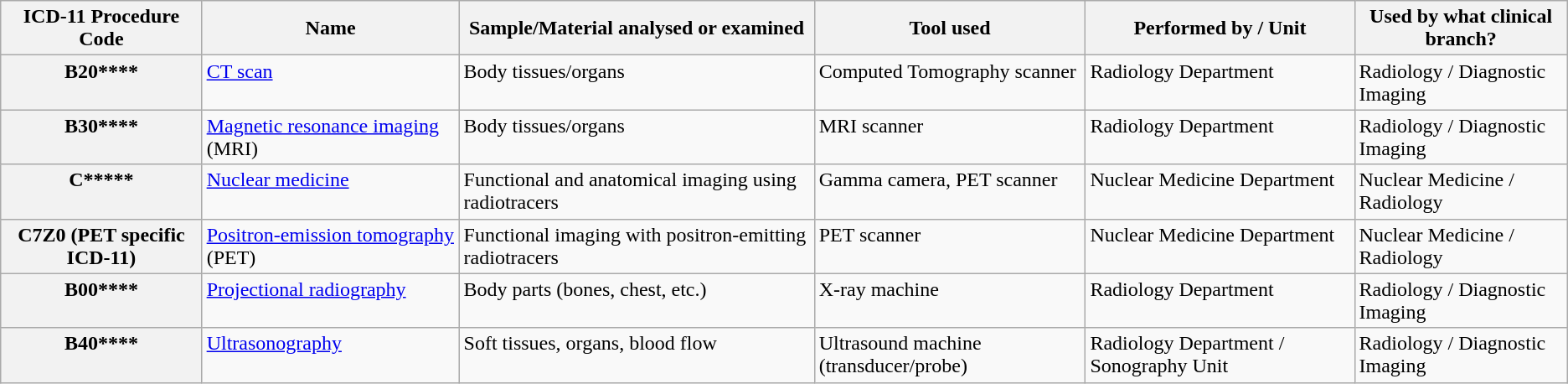<table class="wikitable sortable static-row-numbers sticky-header sort-under mw-datatable plainrowheaders">
<tr>
<th scope="col">ICD-11 Procedure Code</th>
<th scope="col">Name</th>
<th scope="col">Sample/Material analysed or examined</th>
<th scope="col">Tool used</th>
<th scope="col">Performed by / Unit</th>
<th scope="col">Used by what clinical branch?</th>
</tr>
<tr style="vertical-align: top;">
<th scope="row">B20****</th>
<td><a href='#'>CT scan</a></td>
<td>Body tissues/organs</td>
<td>Computed Tomography scanner</td>
<td>Radiology Department</td>
<td>Radiology / Diagnostic Imaging</td>
</tr>
<tr style="vertical-align: top;">
<th scope="row">B30****</th>
<td><a href='#'>Magnetic resonance imaging</a> (MRI)</td>
<td>Body tissues/organs</td>
<td>MRI scanner</td>
<td>Radiology Department</td>
<td>Radiology / Diagnostic Imaging</td>
</tr>
<tr style="vertical-align: top;">
<th scope="row">C*****</th>
<td><a href='#'>Nuclear medicine</a></td>
<td>Functional and anatomical imaging using radiotracers</td>
<td>Gamma camera, PET scanner</td>
<td>Nuclear Medicine Department</td>
<td>Nuclear Medicine / Radiology</td>
</tr>
<tr style="vertical-align: top;">
<th scope="row">C7Z0 (PET specific ICD-11)</th>
<td><a href='#'>Positron-emission tomography</a> (PET)</td>
<td>Functional imaging with positron-emitting radiotracers</td>
<td>PET scanner</td>
<td>Nuclear Medicine Department</td>
<td>Nuclear Medicine / Radiology</td>
</tr>
<tr style="vertical-align: top;">
<th scope="row">B00****</th>
<td><a href='#'>Projectional radiography</a></td>
<td>Body parts (bones, chest, etc.)</td>
<td>X-ray machine</td>
<td>Radiology Department</td>
<td>Radiology / Diagnostic Imaging</td>
</tr>
<tr style="vertical-align: top;">
<th scope="row">B40****</th>
<td><a href='#'>Ultrasonography</a></td>
<td>Soft tissues, organs, blood flow</td>
<td>Ultrasound machine (transducer/probe)</td>
<td>Radiology Department / Sonography Unit</td>
<td>Radiology / Diagnostic Imaging</td>
</tr>
</table>
